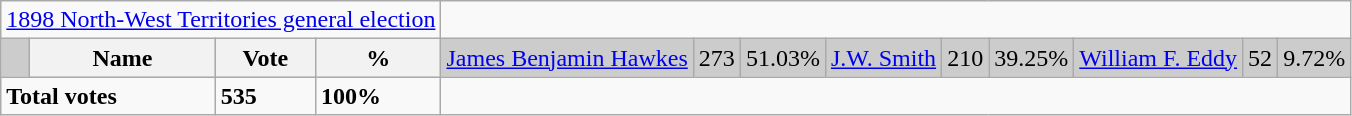<table class="wikitable">
<tr>
<td colspan=4 align=center><a href='#'>1898 North-West Territories general election</a></td>
</tr>
<tr bgcolor="CCCCCC">
<td></td>
<th>Name</th>
<th>Vote</th>
<th>%<br></th>
<td><a href='#'>James Benjamin Hawkes</a></td>
<td>273</td>
<td>51.03%<br></td>
<td><a href='#'>J.W. Smith</a></td>
<td>210</td>
<td>39.25%<br></td>
<td><a href='#'>William F. Eddy</a></td>
<td>52</td>
<td>9.72%</td>
</tr>
<tr>
<td colspan=2><strong>Total votes</strong></td>
<td><strong>535</strong></td>
<td alignment="left"><strong>100%</strong></td>
</tr>
</table>
